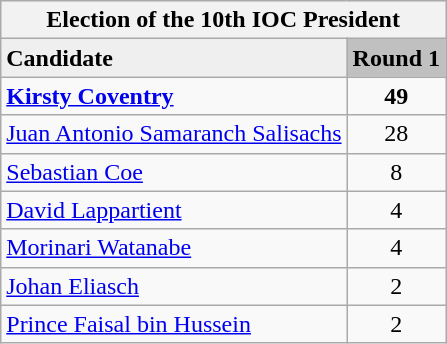<table class=wikitable>
<tr style="background:#efefef;">
<th colspan="6">Election of the 10th IOC President</th>
</tr>
<tr style="background:#efefef;">
<td><strong>Candidate</strong></td>
<td style="background:silver;"><strong>Round 1</strong></td>
</tr>
<tr>
<td> <strong><a href='#'>Kirsty Coventry</a></strong></td>
<td style="text-align:center;"><strong>49</strong></td>
</tr>
<tr>
<td> <a href='#'>Juan Antonio Samaranch Salisachs</a></td>
<td style="text-align:center;">28</td>
</tr>
<tr>
<td> <a href='#'>Sebastian Coe</a></td>
<td style="text-align:center;">8</td>
</tr>
<tr>
<td> <a href='#'>David Lappartient</a></td>
<td style="text-align:center;">4</td>
</tr>
<tr>
<td> <a href='#'>Morinari Watanabe</a></td>
<td style="text-align:center;">4</td>
</tr>
<tr>
<td> <a href='#'>Johan Eliasch</a></td>
<td style="text-align:center;">2</td>
</tr>
<tr>
<td> <a href='#'>Prince Faisal bin Hussein</a></td>
<td style="text-align:center;">2</td>
</tr>
</table>
